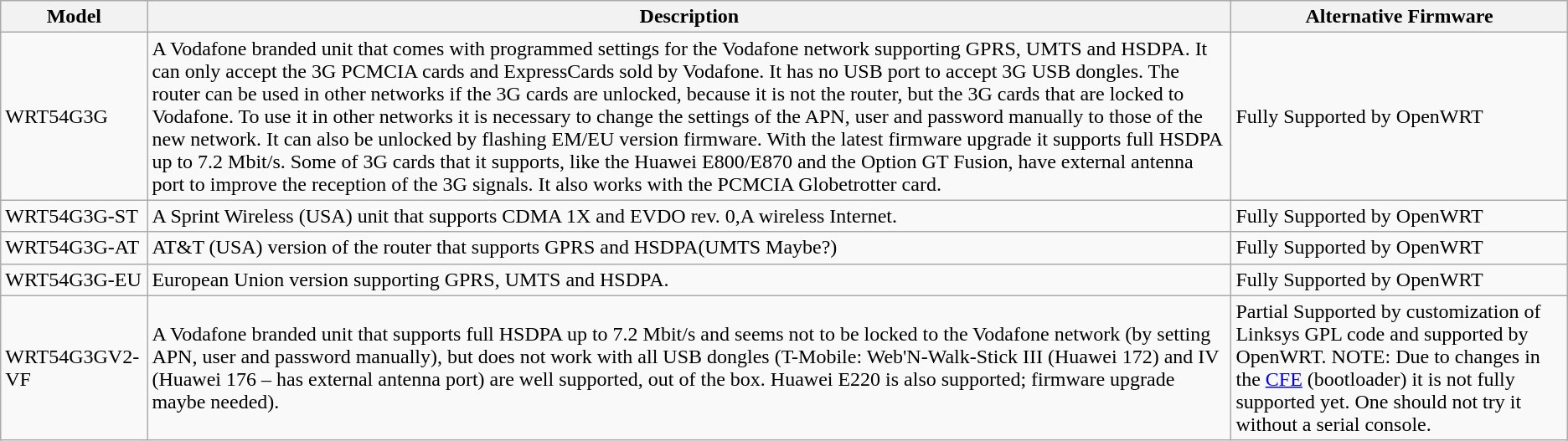<table class="wikitable sortable">
<tr>
<th>Model</th>
<th>Description</th>
<th>Alternative Firmware</th>
</tr>
<tr>
<td>WRT54G3G</td>
<td>A Vodafone branded unit that comes with programmed settings for the Vodafone network supporting GPRS, UMTS and HSDPA. It can only accept the 3G PCMCIA cards and ExpressCards sold by Vodafone. It has no USB port to accept 3G USB dongles. The router can be used in other networks if the 3G cards are unlocked, because it is not the router, but the 3G cards that are locked to Vodafone. To use it in other networks it is necessary to change the settings of the APN, user and password manually to those of the new network. It can also be unlocked by flashing EM/EU version firmware. With the latest firmware upgrade it supports full HSDPA up to 7.2 Mbit/s. Some of 3G cards that it supports, like the Huawei E800/E870 and the Option GT Fusion, have external antenna port to improve the reception of the 3G signals. It also works with the PCMCIA Globetrotter card.</td>
<td>Fully Supported by OpenWRT</td>
</tr>
<tr>
<td>WRT54G3G-ST</td>
<td>A Sprint Wireless (USA) unit that supports CDMA 1X and EVDO rev. 0,A wireless Internet.</td>
<td>Fully Supported by OpenWRT</td>
</tr>
<tr>
<td>WRT54G3G-AT</td>
<td>AT&T (USA) version of the router that supports GPRS and HSDPA(UMTS Maybe?)</td>
<td>Fully Supported by OpenWRT</td>
</tr>
<tr>
<td>WRT54G3G-EU</td>
<td>European Union version supporting GPRS, UMTS and HSDPA.</td>
<td>Fully Supported by OpenWRT</td>
</tr>
<tr>
<td>WRT54G3GV2-VF</td>
<td>A Vodafone branded unit that supports full HSDPA up to 7.2 Mbit/s and seems not to be locked to the Vodafone network (by setting APN, user and password manually), but does not work with all USB dongles (T-Mobile: Web'N-Walk-Stick III (Huawei 172) and IV (Huawei 176 – has external antenna port) are well supported, out of the box. Huawei E220 is also supported; firmware upgrade maybe needed).</td>
<td>Partial Supported by customization of Linksys GPL code and supported by OpenWRT. NOTE: Due to changes in the <a href='#'>CFE</a> (bootloader) it is not fully supported yet. One should not try it without a serial console.</td>
</tr>
</table>
